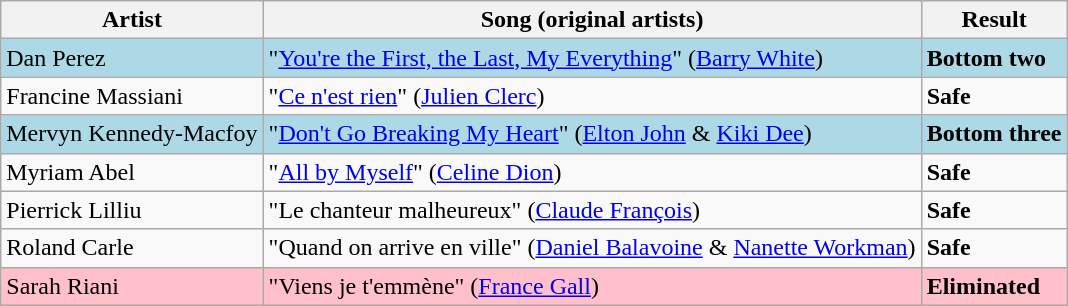<table class=wikitable>
<tr>
<th>Artist</th>
<th>Song (original artists)</th>
<th>Result</th>
</tr>
<tr style="background:lightblue;">
<td>Dan Perez</td>
<td>"<a href='#'>You're the First, the Last, My Everything</a>" (<a href='#'>Barry White</a>)</td>
<td><strong>Bottom two</strong></td>
</tr>
<tr>
<td>Francine Massiani</td>
<td>"<a href='#'>Ce n'est rien</a>" (<a href='#'>Julien Clerc</a>)</td>
<td><strong>Safe</strong></td>
</tr>
<tr style="background:lightblue;">
<td>Mervyn Kennedy-Macfoy</td>
<td>"<a href='#'>Don't Go Breaking My Heart</a>" (<a href='#'>Elton John</a> & <a href='#'>Kiki Dee</a>)</td>
<td><strong>Bottom three</strong></td>
</tr>
<tr>
<td>Myriam Abel</td>
<td>"<a href='#'>All by Myself</a>" (<a href='#'>Celine Dion</a>)</td>
<td><strong>Safe</strong></td>
</tr>
<tr>
<td>Pierrick Lilliu</td>
<td>"Le chanteur malheureux" (<a href='#'>Claude François</a>)</td>
<td><strong>Safe</strong></td>
</tr>
<tr>
<td>Roland Carle</td>
<td>"Quand on arrive en ville" (<a href='#'>Daniel Balavoine</a> & <a href='#'>Nanette Workman</a>)</td>
<td><strong>Safe</strong></td>
</tr>
<tr style="background:pink;">
<td>Sarah Riani</td>
<td>"Viens je t'emmène" (<a href='#'>France Gall</a>)</td>
<td><strong>Eliminated</strong></td>
</tr>
</table>
